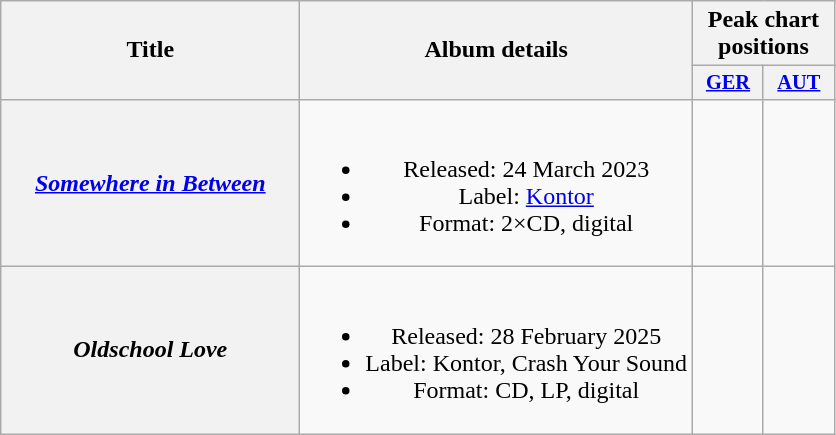<table class="wikitable plainrowheaders" style="text-align:center;" border="1">
<tr>
<th scope="col" rowspan="2" style="width:12em;">Title</th>
<th scope="col" rowspan="2">Album details</th>
<th scope="col" colspan="2">Peak chart positions</th>
</tr>
<tr>
<th style="width:3em;font-size:85%"><a href='#'>GER</a><br></th>
<th style="width:3em;font-size:85%"><a href='#'>AUT</a><br></th>
</tr>
<tr>
<th scope="row"><em><a href='#'>Somewhere in Between</a></em></th>
<td><br><ul><li>Released: 24 March 2023</li><li>Label: <a href='#'>Kontor</a></li><li>Format: 2×CD, digital</li></ul></td>
<td></td>
<td></td>
</tr>
<tr>
<th scope="row"><em>Oldschool Love</em></th>
<td><br><ul><li>Released: 28 February 2025</li><li>Label: Kontor, Crash Your Sound</li><li>Format: CD, LP, digital</li></ul></td>
<td></td>
<td></td>
</tr>
</table>
